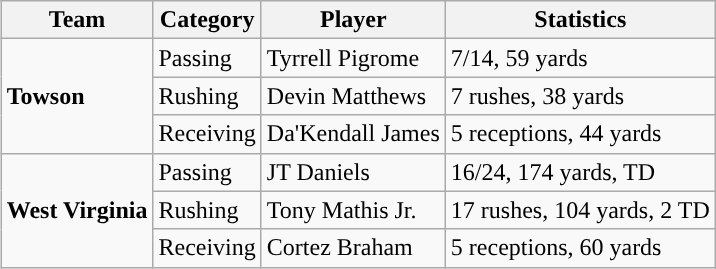<table class="wikitable" style="float: right;">
<tr>
<th>Team</th>
<th>Category</th>
<th>Player</th>
<th>Statistics</th>
</tr>
<tr>
<td rowspan=3><strong>Towson</strong></td>
<td>Passing</td>
<td>Tyrrell Pigrome</td>
<td>7/14, 59 yards</td>
</tr>
<tr>
<td>Rushing</td>
<td>Devin Matthews</td>
<td>7 rushes, 38 yards</td>
</tr>
<tr>
<td>Receiving</td>
<td>Da'Kendall James</td>
<td>5 receptions, 44 yards</td>
</tr>
<tr>
<td rowspan=3><strong>West Virginia</strong></td>
<td>Passing</td>
<td>JT Daniels</td>
<td>16/24, 174 yards, TD</td>
</tr>
<tr>
<td>Rushing</td>
<td>Tony Mathis Jr.</td>
<td>17 rushes, 104 yards, 2 TD</td>
</tr>
<tr>
<td>Receiving</td>
<td>Cortez Braham</td>
<td>5 receptions, 60 yards</td>
</tr>
</table>
